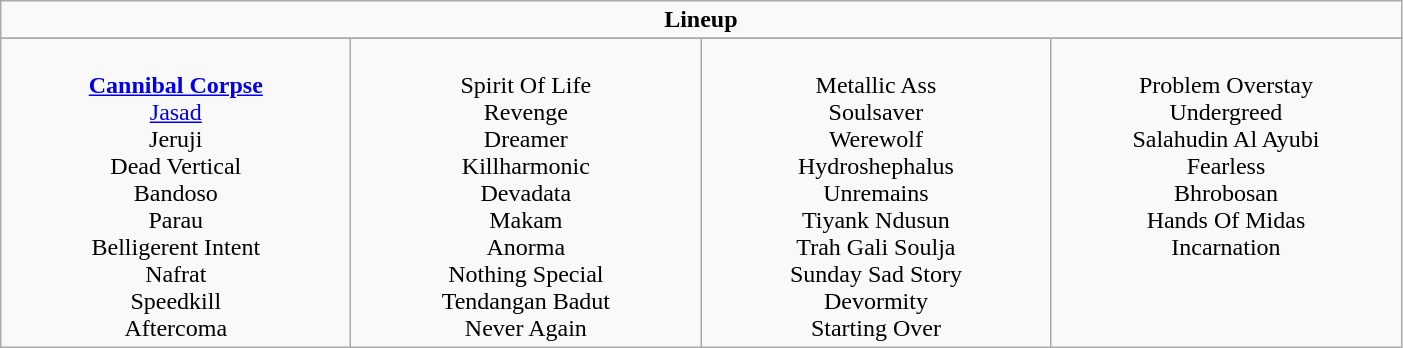<table class="wikitable">
<tr>
<td colspan="4" align="center"><strong>Lineup</strong></td>
</tr>
<tr>
</tr>
<tr>
<td valign="top" align="center" width=226><br><strong><a href='#'>Cannibal Corpse</a></strong><br>
<a href='#'>Jasad</a><br>
Jeruji<br>
Dead Vertical<br>
Bandoso<br>
Parau<br>
Belligerent Intent<br>
Nafrat<br>
Speedkill<br>
Aftercoma<br></td>
<td valign="top" align="center" width=226><br>Spirit Of Life<br>
Revenge<br>
Dreamer<br>
Killharmonic<br>
Devadata<br>
Makam<br>
Anorma<br>
Nothing Special<br>
Tendangan Badut<br>
Never Again<br></td>
<td valign="top" align="center" width=226><br>Metallic Ass<br>
Soulsaver<br>
Werewolf<br>
Hydroshephalus<br>
Unremains<br>
Tiyank Ndusun<br>
Trah Gali Soulja<br>
Sunday Sad Story<br>
Devormity<br>
Starting Over<br></td>
<td valign="top" align="center" width=226><br>Problem Overstay<br>
Undergreed<br>
Salahudin Al Ayubi<br>
Fearless<br>
Bhrobosan<br>
Hands Of Midas<br>
Incarnation<br></td>
</tr>
</table>
